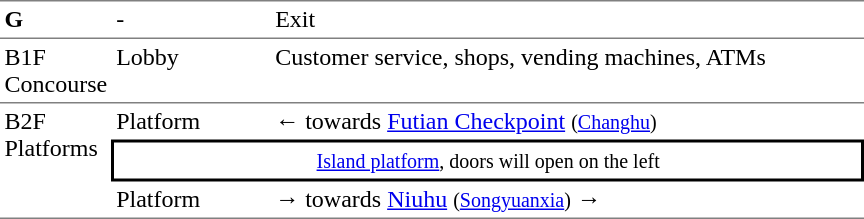<table table border=0 cellspacing=0 cellpadding=3>
<tr>
<td style="border-top:solid 1px gray;" width=50 valign=top><strong>G</strong></td>
<td style="border-top:solid 1px gray;" width=100 valign=top>-</td>
<td style="border-top:solid 1px gray;" width=390 valign=top>Exit</td>
</tr>
<tr>
<td style="border-bottom:solid 1px gray; border-top:solid 1px gray;" valign=top width=50>B1F<br>Concourse</td>
<td style="border-bottom:solid 1px gray; border-top:solid 1px gray;" valign=top width=100>Lobby</td>
<td style="border-bottom:solid 1px gray; border-top:solid 1px gray;" valign=top width=390>Customer service, shops, vending machines, ATMs</td>
</tr>
<tr>
<td style="border-bottom:solid 1px gray;" rowspan=4 valign=top>B2F<br>Platforms</td>
<td>Platform </td>
<td>←  towards <a href='#'>Futian Checkpoint</a> <small>(<a href='#'>Changhu</a>)</small></td>
</tr>
<tr>
<td style="border-right:solid 2px black;border-left:solid 2px black;border-top:solid 2px black;border-bottom:solid 2px black;text-align:center;" colspan=2><small><a href='#'>Island platform</a>, doors will open on the left</small></td>
</tr>
<tr>
<td style="border-bottom:solid 1px gray;">Platform </td>
<td style="border-bottom:solid 1px gray;"><span>→</span>  towards <a href='#'>Niuhu</a> <small>(<a href='#'>Songyuanxia</a>)</small> →</td>
</tr>
</table>
